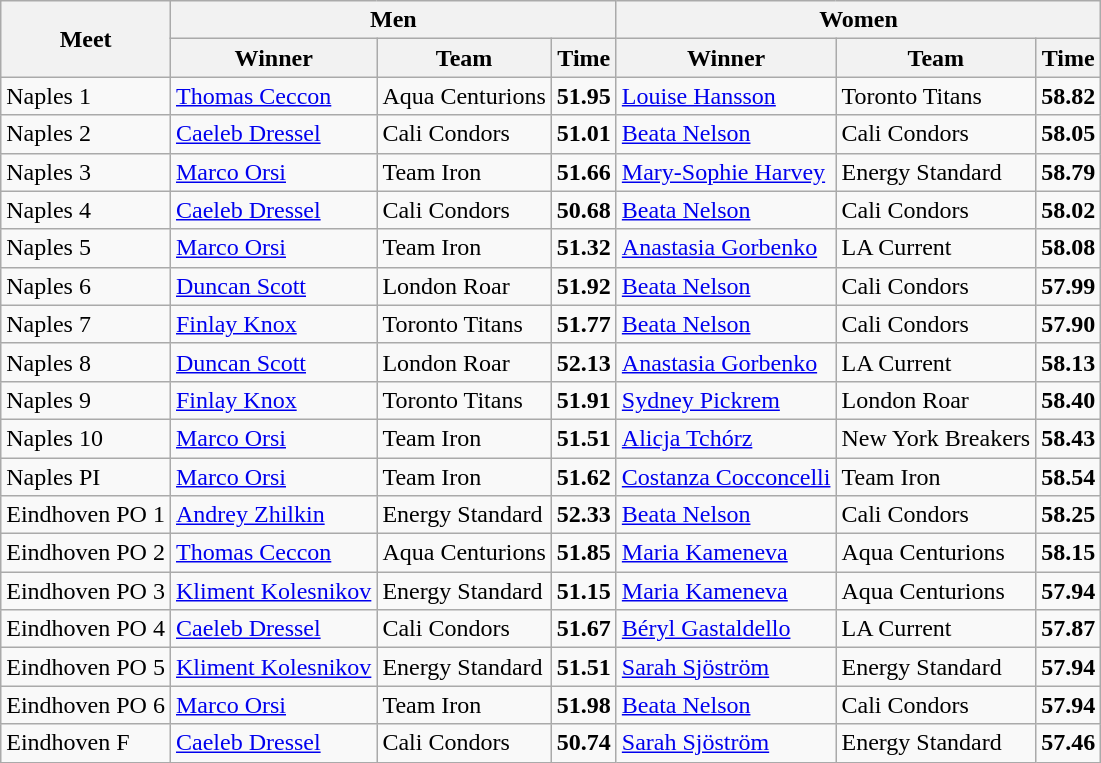<table class="wikitable">
<tr>
<th rowspan="2">Meet</th>
<th colspan="3">Men</th>
<th colspan="3">Women</th>
</tr>
<tr>
<th>Winner</th>
<th>Team</th>
<th>Time</th>
<th>Winner</th>
<th>Team</th>
<th>Time</th>
</tr>
<tr>
<td>Naples 1</td>
<td> <a href='#'>Thomas Ceccon</a></td>
<td> Aqua Centurions</td>
<td><strong>51.95 </strong></td>
<td> <a href='#'>Louise Hansson</a></td>
<td> Toronto Titans</td>
<td><strong> 58.82 </strong></td>
</tr>
<tr>
<td>Naples 2</td>
<td> <a href='#'>Caeleb Dressel</a></td>
<td> Cali Condors</td>
<td><strong>51.01 </strong></td>
<td> <a href='#'>Beata Nelson</a></td>
<td> Cali Condors</td>
<td><strong> 58.05 </strong></td>
</tr>
<tr>
<td>Naples 3</td>
<td> <a href='#'>Marco Orsi</a></td>
<td> Team Iron</td>
<td><strong>51.66</strong></td>
<td> <a href='#'>Mary-Sophie Harvey</a></td>
<td> Energy Standard</td>
<td><strong>58.79</strong></td>
</tr>
<tr>
<td>Naples 4</td>
<td> <a href='#'>Caeleb Dressel</a></td>
<td> Cali Condors</td>
<td><strong>50.68 </strong></td>
<td> <a href='#'>Beata Nelson</a></td>
<td> Cali Condors</td>
<td><strong> 58.02 </strong></td>
</tr>
<tr>
<td>Naples 5</td>
<td> <a href='#'>Marco Orsi</a></td>
<td> Team Iron</td>
<td><strong>51.32 </strong></td>
<td> <a href='#'>Anastasia Gorbenko</a></td>
<td> LA Current</td>
<td><strong> 58.08 </strong></td>
</tr>
<tr>
<td>Naples 6</td>
<td> <a href='#'>Duncan Scott</a></td>
<td> London Roar</td>
<td><strong>51.92 </strong></td>
<td> <a href='#'>Beata Nelson</a></td>
<td> Cali Condors</td>
<td><strong> 57.99 </strong></td>
</tr>
<tr>
<td>Naples 7</td>
<td> <a href='#'>Finlay Knox</a></td>
<td> Toronto Titans</td>
<td><strong>51.77 </strong></td>
<td> <a href='#'>Beata Nelson</a></td>
<td> Cali Condors</td>
<td><strong> 57.90 </strong></td>
</tr>
<tr>
<td>Naples 8</td>
<td> <a href='#'>Duncan Scott</a></td>
<td> London Roar</td>
<td><strong>52.13 </strong></td>
<td> <a href='#'>Anastasia Gorbenko</a></td>
<td> LA Current</td>
<td><strong> 58.13 </strong></td>
</tr>
<tr>
<td>Naples 9</td>
<td> <a href='#'>Finlay Knox</a></td>
<td> Toronto Titans</td>
<td><strong> 51.91 </strong></td>
<td> <a href='#'>Sydney Pickrem</a></td>
<td> London Roar</td>
<td><strong>58.40</strong></td>
</tr>
<tr>
<td>Naples 10</td>
<td> <a href='#'>Marco Orsi</a></td>
<td> Team Iron</td>
<td><strong> 51.51 </strong></td>
<td> <a href='#'>Alicja Tchórz</a></td>
<td> New York Breakers</td>
<td><strong>58.43</strong></td>
</tr>
<tr>
<td>Naples PI</td>
<td> <a href='#'>Marco Orsi</a></td>
<td> Team Iron</td>
<td><strong>51.62 </strong></td>
<td> <a href='#'>Costanza Cocconcelli</a></td>
<td> Team Iron</td>
<td><strong> 58.54 </strong></td>
</tr>
<tr>
<td>Eindhoven PO 1</td>
<td> <a href='#'>Andrey Zhilkin</a></td>
<td> Energy Standard</td>
<td><strong>52.33 </strong></td>
<td> <a href='#'>Beata Nelson</a></td>
<td> Cali Condors</td>
<td><strong> 58.25 </strong></td>
</tr>
<tr>
<td>Eindhoven PO 2</td>
<td> <a href='#'>Thomas Ceccon</a></td>
<td> Aqua Centurions</td>
<td><strong>51.85 </strong></td>
<td> <a href='#'>Maria Kameneva</a></td>
<td> Aqua Centurions</td>
<td><strong> 58.15 </strong></td>
</tr>
<tr>
<td>Eindhoven PO 3</td>
<td> <a href='#'>Kliment Kolesnikov</a></td>
<td> Energy Standard</td>
<td><strong>51.15 </strong></td>
<td> <a href='#'>Maria Kameneva</a></td>
<td> Aqua Centurions</td>
<td><strong> 57.94 </strong></td>
</tr>
<tr>
<td>Eindhoven PO 4</td>
<td> <a href='#'>Caeleb Dressel</a></td>
<td> Cali Condors</td>
<td><strong>51.67 </strong></td>
<td> <a href='#'>Béryl Gastaldello</a></td>
<td> LA Current</td>
<td><strong> 57.87 </strong></td>
</tr>
<tr>
<td>Eindhoven PO 5</td>
<td> <a href='#'>Kliment Kolesnikov</a></td>
<td> Energy Standard</td>
<td><strong>51.51 </strong></td>
<td> <a href='#'>Sarah Sjöström</a></td>
<td> Energy Standard</td>
<td><strong> 57.94 </strong></td>
</tr>
<tr>
<td>Eindhoven PO 6</td>
<td> <a href='#'>Marco Orsi</a></td>
<td> Team Iron</td>
<td><strong>51.98 </strong></td>
<td> <a href='#'>Beata Nelson</a></td>
<td> Cali Condors</td>
<td><strong> 57.94 </strong></td>
</tr>
<tr>
<td>Eindhoven F</td>
<td> <a href='#'>Caeleb Dressel</a></td>
<td> Cali Condors</td>
<td><strong>50.74 </strong></td>
<td> <a href='#'>Sarah Sjöström</a></td>
<td> Energy Standard</td>
<td><strong> 57.46 </strong></td>
</tr>
</table>
